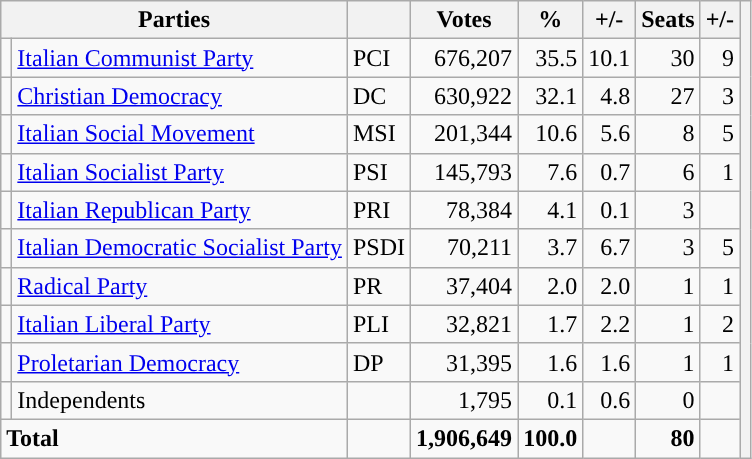<table class="wikitable">
<tr>
<th colspan="2">Parties</th>
<th></th>
<th>Votes</th>
<th>%</th>
<th>+/-</th>
<th>Seats</th>
<th>+/-</th>
<th rowspan="13"></th>
</tr>
<tr>
<td style="background-color:"></td>
<td><a href='#'>Italian Communist Party</a></td>
<td>PCI</td>
<td align=right>676,207</td>
<td align=right>35.5</td>
<td align=right> 10.1</td>
<td align=right>30</td>
<td align=right> 9</td>
</tr>
<tr>
<td style="background-color:"></td>
<td><a href='#'>Christian Democracy</a></td>
<td>DC</td>
<td align=right>630,922</td>
<td align=right>32.1</td>
<td align=right> 4.8</td>
<td align=right>27</td>
<td align=right> 3</td>
</tr>
<tr>
<td style="background-color:"></td>
<td><a href='#'>Italian Social Movement</a></td>
<td>MSI</td>
<td align=right>201,344</td>
<td align=right>10.6</td>
<td align=right> 5.6</td>
<td align=right>8</td>
<td align=right> 5</td>
</tr>
<tr>
<td style="background-color:"></td>
<td><a href='#'>Italian Socialist Party</a></td>
<td>PSI</td>
<td align=right>145,793</td>
<td align=right>7.6</td>
<td align=right> 0.7</td>
<td align=right>6</td>
<td align=right> 1</td>
</tr>
<tr>
<td style="background-color:"></td>
<td><a href='#'>Italian Republican Party</a></td>
<td>PRI</td>
<td align=right>78,384</td>
<td align=right>4.1</td>
<td align=right> 0.1</td>
<td align=right>3</td>
<td align=right></td>
</tr>
<tr>
<td style="background-color:"></td>
<td><a href='#'>Italian Democratic Socialist Party</a></td>
<td>PSDI</td>
<td align=right>70,211</td>
<td align=right>3.7</td>
<td align=right> 6.7</td>
<td align=right>3</td>
<td align=right> 5</td>
</tr>
<tr>
<td style="background-color:"></td>
<td><a href='#'>Radical Party</a></td>
<td>PR</td>
<td align=right>37,404</td>
<td align=right>2.0</td>
<td align=right> 2.0</td>
<td align=right>1</td>
<td align=right> 1</td>
</tr>
<tr>
<td style="background-color:"></td>
<td><a href='#'>Italian Liberal Party</a></td>
<td>PLI</td>
<td align=right>32,821</td>
<td align=right>1.7</td>
<td align=right> 2.2</td>
<td align=right>1</td>
<td align=right> 2</td>
</tr>
<tr>
<td style="background-color:"></td>
<td><a href='#'>Proletarian Democracy</a></td>
<td>DP</td>
<td align=right>31,395</td>
<td align=right>1.6</td>
<td align=right> 1.6</td>
<td align=right>1</td>
<td align=right> 1</td>
</tr>
<tr>
<td style="background-color:"></td>
<td>Independents</td>
<td></td>
<td align=right>1,795</td>
<td align=right>0.1</td>
<td align=right> 0.6</td>
<td align=right>0</td>
<td align=right></td>
</tr>
<tr>
<td colspan="2"><strong>Total</strong></td>
<td></td>
<td align=right><strong>1,906,649</strong></td>
<td align=right><strong>100.0</strong></td>
<td></td>
<td align=right><strong>80</strong></td>
<td></td>
</tr>
</table>
